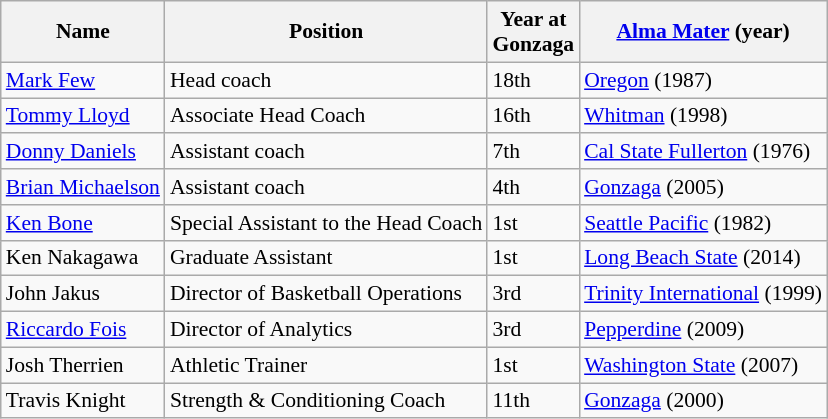<table class="wikitable" style="font-size:90%;" border="1">
<tr>
<th>Name</th>
<th>Position</th>
<th>Year at<br>Gonzaga</th>
<th><a href='#'>Alma Mater</a> (year)</th>
</tr>
<tr>
<td><a href='#'>Mark Few</a></td>
<td>Head coach</td>
<td>18th</td>
<td><a href='#'>Oregon</a> (1987)</td>
</tr>
<tr>
<td><a href='#'>Tommy Lloyd</a></td>
<td>Associate Head Coach</td>
<td>16th</td>
<td><a href='#'>Whitman</a> (1998)</td>
</tr>
<tr>
<td><a href='#'>Donny Daniels</a></td>
<td>Assistant coach</td>
<td>7th</td>
<td><a href='#'>Cal State Fullerton</a> (1976)</td>
</tr>
<tr>
<td><a href='#'>Brian Michaelson</a></td>
<td>Assistant coach</td>
<td>4th</td>
<td><a href='#'>Gonzaga</a> (2005)</td>
</tr>
<tr>
<td><a href='#'>Ken Bone</a></td>
<td>Special Assistant to the Head Coach</td>
<td>1st</td>
<td><a href='#'>Seattle Pacific</a> (1982)</td>
</tr>
<tr>
<td>Ken Nakagawa</td>
<td>Graduate Assistant</td>
<td>1st</td>
<td><a href='#'>Long Beach State</a> (2014)</td>
</tr>
<tr>
<td>John Jakus</td>
<td>Director of Basketball Operations</td>
<td>3rd</td>
<td><a href='#'>Trinity International</a> (1999)</td>
</tr>
<tr>
<td><a href='#'>Riccardo Fois</a></td>
<td>Director of Analytics</td>
<td>3rd</td>
<td><a href='#'>Pepperdine</a> (2009)</td>
</tr>
<tr>
<td>Josh Therrien</td>
<td>Athletic Trainer</td>
<td>1st</td>
<td><a href='#'>Washington State</a> (2007)</td>
</tr>
<tr>
<td>Travis Knight</td>
<td>Strength & Conditioning Coach</td>
<td>11th</td>
<td><a href='#'>Gonzaga</a> (2000)</td>
</tr>
</table>
